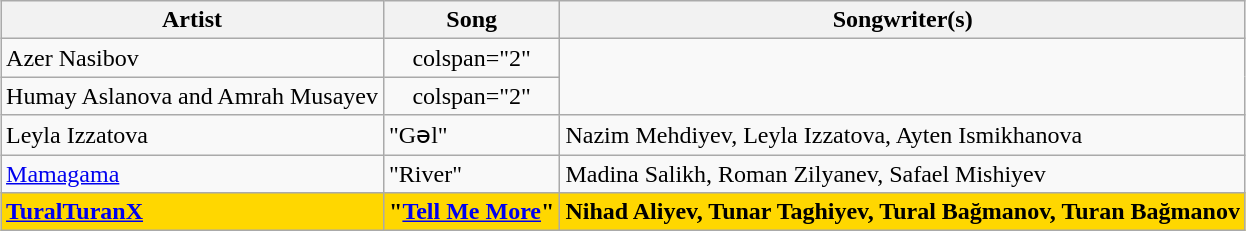<table class="sortable wikitable" style="margin: 1em auto 1em auto; text-align:center">
<tr>
<th>Artist</th>
<th>Song</th>
<th class="unsortable">Songwriter(s)</th>
</tr>
<tr>
<td align="left">Azer Nasibov</td>
<td>colspan="2" </td>
</tr>
<tr>
<td align="left">Humay Aslanova and Amrah Musayev</td>
<td>colspan="2" </td>
</tr>
<tr>
<td align="left">Leyla Izzatova</td>
<td align="left">"Gəl"</td>
<td align="left">Nazim Mehdiyev, Leyla Izzatova, Ayten Ismikhanova</td>
</tr>
<tr>
<td align="left"><a href='#'>Mamagama</a></td>
<td align="left">"River"</td>
<td align="left">Madina Salikh, Roman Zilyanev, Safael Mishiyev</td>
</tr>
<tr style="font-weight:bold; background:gold;">
<td align="left"><a href='#'>TuralTuranX</a></td>
<td align="left">"<a href='#'>Tell Me More</a>"</td>
<td align="left">Nihad Aliyev, Tunar Taghiyev, Tural Bağmanov, Turan Bağmanov</td>
</tr>
</table>
